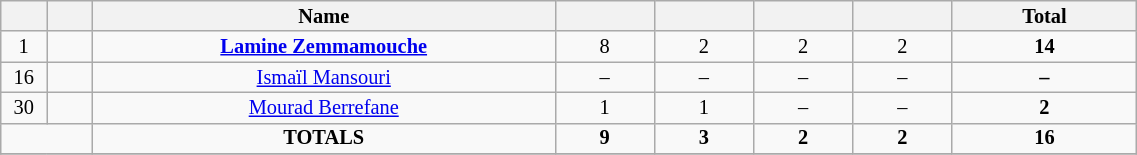<table class="wikitable sortable alternance"  style="font-size:85%; text-align:center; line-height:14px; width:60%;">
<tr>
<th width=15></th>
<th width=15></th>
<th width=210>Name</th>
<th width=40></th>
<th width=40></th>
<th width=40></th>
<th width=40></th>
<th width=80>Total</th>
</tr>
<tr>
<td>1</td>
<td></td>
<td><strong><a href='#'>Lamine Zemmamouche</a></strong></td>
<td>8</td>
<td>2</td>
<td>2</td>
<td>2</td>
<td><strong>14</strong></td>
</tr>
<tr>
<td>16</td>
<td></td>
<td><a href='#'>Ismaïl Mansouri</a></td>
<td>–</td>
<td>–</td>
<td>–</td>
<td>–</td>
<td><strong>–</strong></td>
</tr>
<tr>
<td>30</td>
<td></td>
<td><a href='#'>Mourad Berrefane</a></td>
<td>1</td>
<td>1</td>
<td>–</td>
<td>–</td>
<td><strong>2</strong></td>
</tr>
<tr>
<td colspan="2"></td>
<td><strong>TOTALS</strong></td>
<td><strong>9</strong></td>
<td><strong>3</strong></td>
<td><strong>2</strong></td>
<td><strong>2</strong></td>
<td><strong>16</strong></td>
</tr>
<tr>
</tr>
</table>
